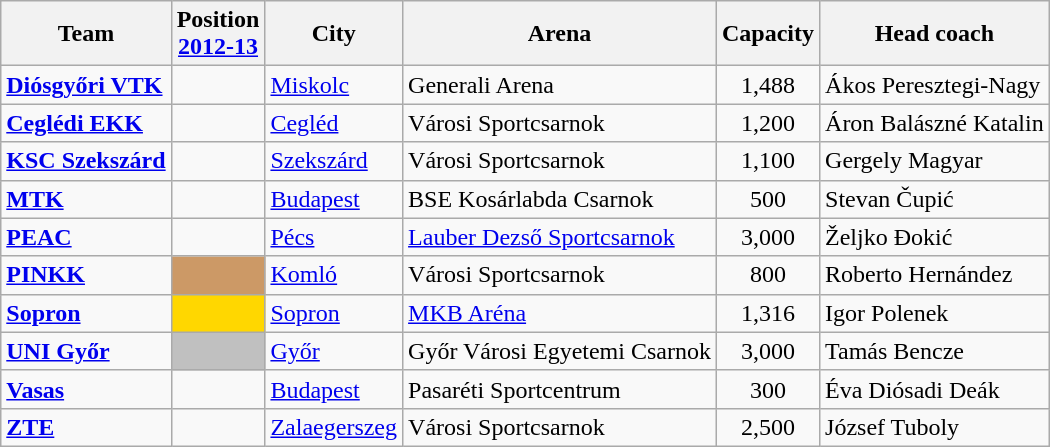<table class="wikitable sortable">
<tr>
<th>Team</th>
<th>Position<br><a href='#'>2012-13</a></th>
<th>City</th>
<th>Arena</th>
<th>Capacity</th>
<th>Head coach</th>
</tr>
<tr>
<td><strong><a href='#'>Diósgyőri VTK</a></strong></td>
<td></td>
<td><a href='#'>Miskolc</a></td>
<td>Generali Arena</td>
<td align="center">1,488</td>
<td> Ákos Peresztegi-Nagy</td>
</tr>
<tr>
<td><strong><a href='#'>Ceglédi EKK</a></strong></td>
<td></td>
<td><a href='#'>Cegléd</a></td>
<td>Városi Sportcsarnok</td>
<td align="center">1,200</td>
<td> Áron Balászné Katalin</td>
</tr>
<tr>
<td><strong><a href='#'>KSC Szekszárd</a></strong></td>
<td></td>
<td><a href='#'>Szekszárd</a></td>
<td>Városi Sportcsarnok</td>
<td align="center">1,100</td>
<td> Gergely Magyar</td>
</tr>
<tr>
<td><strong><a href='#'>MTK</a></strong></td>
<td></td>
<td><a href='#'>Budapest</a></td>
<td>BSE Kosárlabda Csarnok</td>
<td align="center">500</td>
<td> Stevan Čupić</td>
</tr>
<tr>
<td><strong><a href='#'>PEAC</a></strong></td>
<td></td>
<td><a href='#'>Pécs</a></td>
<td><a href='#'>Lauber Dezső Sportcsarnok</a></td>
<td align="center">3,000</td>
<td> Željko Đokić</td>
</tr>
<tr>
<td><strong><a href='#'>PINKK</a></strong></td>
<td style="background:#cc9966"></td>
<td><a href='#'>Komló</a></td>
<td>Városi Sportcsarnok</td>
<td align="center">800</td>
<td> Roberto Hernández</td>
</tr>
<tr>
<td><strong><a href='#'>Sopron</a></strong></td>
<td style="background:gold"></td>
<td><a href='#'>Sopron</a></td>
<td><a href='#'>MKB Aréna</a></td>
<td align="center">1,316</td>
<td> Igor Polenek</td>
</tr>
<tr>
<td><strong><a href='#'>UNI Győr</a></strong></td>
<td style="background:silver"></td>
<td><a href='#'>Győr</a></td>
<td>Győr Városi Egyetemi Csarnok</td>
<td align="center">3,000</td>
<td> Tamás Bencze</td>
</tr>
<tr>
<td><strong><a href='#'>Vasas</a></strong></td>
<td></td>
<td><a href='#'>Budapest</a></td>
<td>Pasaréti Sportcentrum</td>
<td align="center">300</td>
<td> Éva Diósadi Deák</td>
</tr>
<tr>
<td><strong><a href='#'>ZTE</a></strong></td>
<td></td>
<td><a href='#'>Zalaegerszeg</a></td>
<td>Városi Sportcsarnok</td>
<td align="center">2,500</td>
<td> József Tuboly</td>
</tr>
</table>
